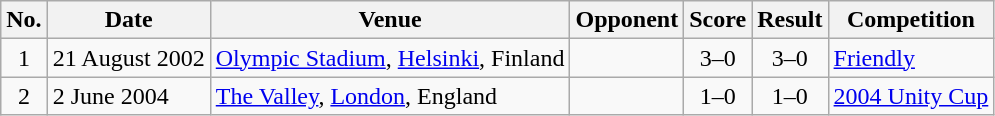<table class="wikitable sortable">
<tr>
<th scope="col">No.</th>
<th scope="col">Date</th>
<th scope="col">Venue</th>
<th scope="col">Opponent</th>
<th scope="col">Score</th>
<th scope="col">Result</th>
<th scope="col">Competition</th>
</tr>
<tr>
<td style="text-align:center">1</td>
<td>21 August 2002</td>
<td><a href='#'>Olympic Stadium</a>, <a href='#'>Helsinki</a>, Finland</td>
<td></td>
<td style="text-align:center">3–0</td>
<td style="text-align:center">3–0</td>
<td><a href='#'>Friendly</a></td>
</tr>
<tr>
<td style="text-align:center">2</td>
<td>2 June 2004</td>
<td><a href='#'>The Valley</a>, <a href='#'>London</a>, England</td>
<td></td>
<td style="text-align:center">1–0</td>
<td style="text-align:center">1–0</td>
<td><a href='#'>2004 Unity Cup</a></td>
</tr>
</table>
